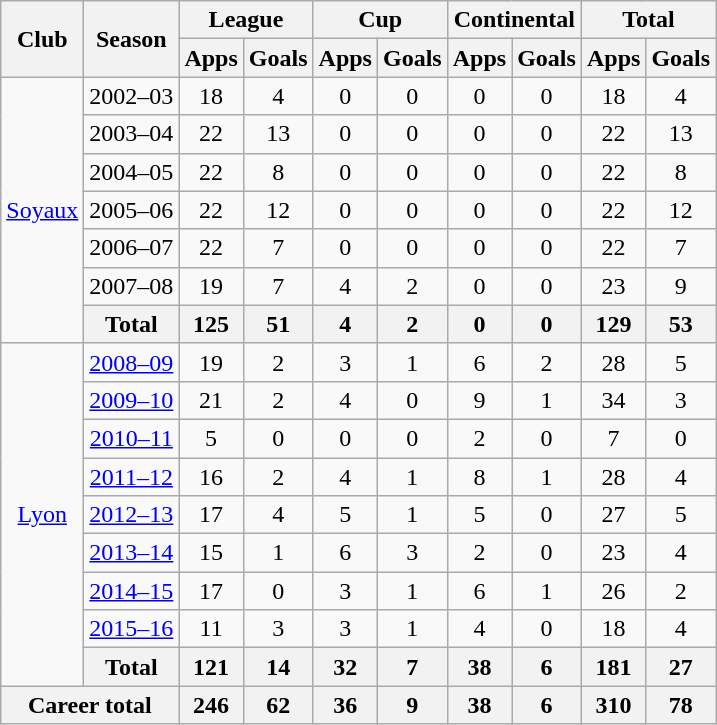<table class="wikitable" style="text-align: center;">
<tr>
<th rowspan="2">Club</th>
<th rowspan="2">Season</th>
<th colspan="2">League</th>
<th colspan="2">Cup</th>
<th colspan="2">Continental</th>
<th colspan="2">Total</th>
</tr>
<tr>
<th>Apps</th>
<th>Goals</th>
<th>Apps</th>
<th>Goals</th>
<th>Apps</th>
<th>Goals</th>
<th>Apps</th>
<th>Goals</th>
</tr>
<tr>
<td rowspan="7" valign="center"><a href='#'>Soyaux</a></td>
<td>2002–03</td>
<td>18</td>
<td>4</td>
<td>0</td>
<td>0</td>
<td>0</td>
<td>0</td>
<td>18</td>
<td>4</td>
</tr>
<tr>
<td>2003–04</td>
<td>22</td>
<td>13</td>
<td>0</td>
<td>0</td>
<td>0</td>
<td>0</td>
<td>22</td>
<td>13</td>
</tr>
<tr>
<td>2004–05</td>
<td>22</td>
<td>8</td>
<td>0</td>
<td>0</td>
<td>0</td>
<td>0</td>
<td>22</td>
<td>8</td>
</tr>
<tr>
<td>2005–06</td>
<td>22</td>
<td>12</td>
<td>0</td>
<td>0</td>
<td>0</td>
<td>0</td>
<td>22</td>
<td>12</td>
</tr>
<tr>
<td>2006–07</td>
<td>22</td>
<td>7</td>
<td>0</td>
<td>0</td>
<td>0</td>
<td>0</td>
<td>22</td>
<td>7</td>
</tr>
<tr>
<td>2007–08</td>
<td>19</td>
<td>7</td>
<td>4</td>
<td>2</td>
<td>0</td>
<td>0</td>
<td>23</td>
<td>9</td>
</tr>
<tr>
<th>Total</th>
<th>125</th>
<th>51</th>
<th>4</th>
<th>2</th>
<th>0</th>
<th>0</th>
<th>129</th>
<th>53</th>
</tr>
<tr>
<td rowspan="9" valign="center"><a href='#'>Lyon</a></td>
<td><a href='#'>2008–09</a></td>
<td>19</td>
<td>2</td>
<td>3</td>
<td>1</td>
<td>6</td>
<td>2</td>
<td>28</td>
<td>5</td>
</tr>
<tr>
<td><a href='#'>2009–10</a></td>
<td>21</td>
<td>2</td>
<td>4</td>
<td>0</td>
<td>9</td>
<td>1</td>
<td>34</td>
<td>3</td>
</tr>
<tr>
<td><a href='#'>2010–11</a></td>
<td>5</td>
<td>0</td>
<td>0</td>
<td>0</td>
<td>2</td>
<td>0</td>
<td>7</td>
<td>0</td>
</tr>
<tr>
<td><a href='#'>2011–12</a></td>
<td>16</td>
<td>2</td>
<td>4</td>
<td>1</td>
<td>8</td>
<td>1</td>
<td>28</td>
<td>4</td>
</tr>
<tr>
<td><a href='#'>2012–13</a></td>
<td>17</td>
<td>4</td>
<td>5</td>
<td>1</td>
<td>5</td>
<td>0</td>
<td>27</td>
<td>5</td>
</tr>
<tr>
<td><a href='#'>2013–14</a></td>
<td>15</td>
<td>1</td>
<td>6</td>
<td>3</td>
<td>2</td>
<td>0</td>
<td>23</td>
<td>4</td>
</tr>
<tr>
<td><a href='#'>2014–15</a></td>
<td>17</td>
<td>0</td>
<td>3</td>
<td>1</td>
<td>6</td>
<td>1</td>
<td>26</td>
<td>2</td>
</tr>
<tr>
<td><a href='#'>2015–16</a></td>
<td>11</td>
<td>3</td>
<td>3</td>
<td>1</td>
<td>4</td>
<td>0</td>
<td>18</td>
<td>4</td>
</tr>
<tr>
<th>Total</th>
<th>121</th>
<th>14</th>
<th>32</th>
<th>7</th>
<th>38</th>
<th>6</th>
<th>181</th>
<th>27</th>
</tr>
<tr>
<th colspan="2">Career total</th>
<th>246</th>
<th>62</th>
<th>36</th>
<th>9</th>
<th>38</th>
<th>6</th>
<th>310</th>
<th>78</th>
</tr>
</table>
